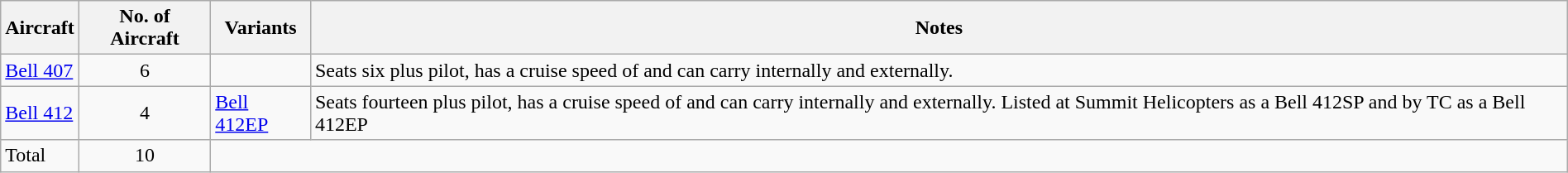<table class="wikitable" style="margin:1em auto; border-collapse:collapse">
<tr>
<th>Aircraft</th>
<th>No. of Aircraft</th>
<th>Variants</th>
<th>Notes</th>
</tr>
<tr>
<td><a href='#'>Bell 407</a></td>
<td align=center>6</td>
<td> </td>
<td>Seats six plus pilot, has a cruise speed of  and can carry  internally and  externally.</td>
</tr>
<tr>
<td><a href='#'>Bell 412</a></td>
<td align=center>4</td>
<td><a href='#'>Bell 412EP</a></td>
<td>Seats fourteen plus pilot, has a cruise speed of  and can carry  internally and  externally. Listed at Summit Helicopters as a Bell 412SP and by TC as a Bell 412EP<br></td>
</tr>
<tr>
<td>Total</td>
<td align=center>10</td>
<td colspan="3"></td>
</tr>
</table>
